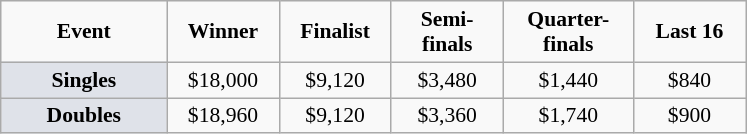<table class="wikitable" style="font-size:90%; text-align:center">
<tr>
<td width="104px"><strong>Event</strong></td>
<td width="68px"><strong>Winner</strong></td>
<td width="68px"><strong>Finalist</strong></td>
<td width="68px"><strong>Semi-finals</strong></td>
<td width="80px"><strong>Quarter-finals</strong></td>
<td width="68px"><strong>Last 16</strong></td>
</tr>
<tr>
<td bgcolor="#dfe2e9"><strong>Singles</strong></td>
<td>$18,000</td>
<td>$9,120</td>
<td>$3,480</td>
<td>$1,440</td>
<td>$840</td>
</tr>
<tr>
<td bgcolor="#dfe2e9"><strong>Doubles</strong></td>
<td>$18,960</td>
<td>$9,120</td>
<td>$3,360</td>
<td>$1,740</td>
<td>$900</td>
</tr>
</table>
